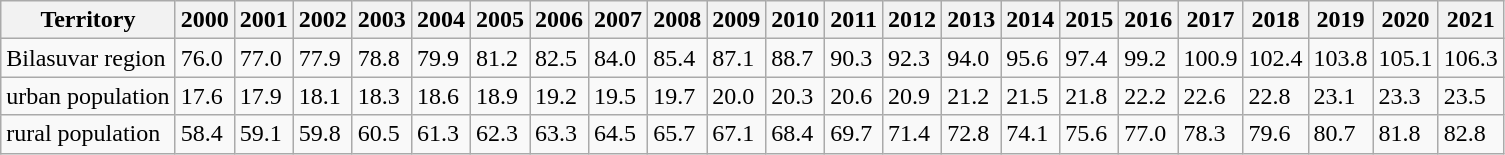<table class="wikitable">
<tr>
<th>Territory</th>
<th>2000</th>
<th>2001</th>
<th>2002</th>
<th>2003</th>
<th>2004</th>
<th>2005</th>
<th>2006</th>
<th>2007</th>
<th>2008</th>
<th>2009</th>
<th>2010</th>
<th>2011</th>
<th>2012</th>
<th>2013</th>
<th>2014</th>
<th>2015</th>
<th>2016</th>
<th>2017</th>
<th>2018</th>
<th>2019</th>
<th>2020</th>
<th>2021</th>
</tr>
<tr>
<td>Bilasuvar region</td>
<td>76.0</td>
<td>77.0</td>
<td>77.9</td>
<td>78.8</td>
<td>79.9</td>
<td>81.2</td>
<td>82.5</td>
<td>84.0</td>
<td>85.4</td>
<td>87.1</td>
<td>88.7</td>
<td>90.3</td>
<td>92.3</td>
<td>94.0</td>
<td>95.6</td>
<td>97.4</td>
<td>99.2</td>
<td>100.9</td>
<td>102.4</td>
<td>103.8</td>
<td>105.1</td>
<td>106.3</td>
</tr>
<tr>
<td>urban population</td>
<td>17.6</td>
<td>17.9</td>
<td>18.1</td>
<td>18.3</td>
<td>18.6</td>
<td>18.9</td>
<td>19.2</td>
<td>19.5</td>
<td>19.7</td>
<td>20.0</td>
<td>20.3</td>
<td>20.6</td>
<td>20.9</td>
<td>21.2</td>
<td>21.5</td>
<td>21.8</td>
<td>22.2</td>
<td>22.6</td>
<td>22.8</td>
<td>23.1</td>
<td>23.3</td>
<td>23.5</td>
</tr>
<tr>
<td>rural population</td>
<td>58.4</td>
<td>59.1</td>
<td>59.8</td>
<td>60.5</td>
<td>61.3</td>
<td>62.3</td>
<td>63.3</td>
<td>64.5</td>
<td>65.7</td>
<td>67.1</td>
<td>68.4</td>
<td>69.7</td>
<td>71.4</td>
<td>72.8</td>
<td>74.1</td>
<td>75.6</td>
<td>77.0</td>
<td>78.3</td>
<td>79.6</td>
<td>80.7</td>
<td>81.8</td>
<td>82.8</td>
</tr>
</table>
